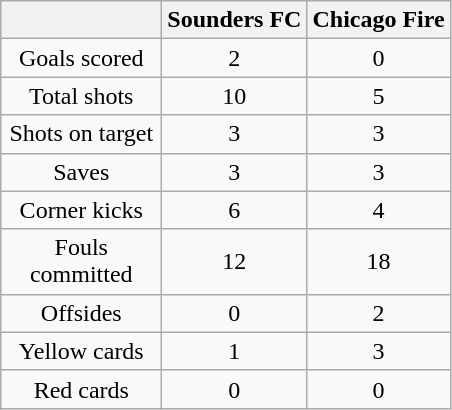<table class="wikitable" style="text-align: center">
<tr>
<th width=100></th>
<th width=70>Sounders FC</th>
<th width=70>Chicago Fire</th>
</tr>
<tr>
<td>Goals scored</td>
<td>2</td>
<td>0</td>
</tr>
<tr>
<td>Total shots</td>
<td>10</td>
<td>5</td>
</tr>
<tr>
<td>Shots on target</td>
<td>3</td>
<td>3</td>
</tr>
<tr>
<td>Saves</td>
<td>3</td>
<td>3</td>
</tr>
<tr>
<td>Corner kicks</td>
<td>6</td>
<td>4</td>
</tr>
<tr>
<td>Fouls committed</td>
<td>12</td>
<td>18</td>
</tr>
<tr>
<td>Offsides</td>
<td>0</td>
<td>2</td>
</tr>
<tr>
<td>Yellow cards</td>
<td>1</td>
<td>3</td>
</tr>
<tr>
<td>Red cards</td>
<td>0</td>
<td>0</td>
</tr>
</table>
